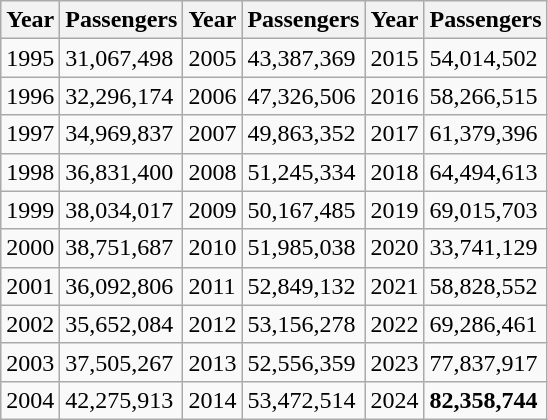<table class="wikitable">
<tr>
<th>Year</th>
<th>Passengers</th>
<th>Year</th>
<th>Passengers</th>
<th>Year</th>
<th>Passengers</th>
</tr>
<tr>
<td>1995</td>
<td>31,067,498</td>
<td>2005</td>
<td>43,387,369</td>
<td>2015</td>
<td>54,014,502</td>
</tr>
<tr>
<td>1996</td>
<td>32,296,174</td>
<td>2006</td>
<td>47,326,506</td>
<td>2016</td>
<td>58,266,515</td>
</tr>
<tr>
<td>1997</td>
<td>34,969,837</td>
<td>2007</td>
<td>49,863,352</td>
<td>2017</td>
<td>61,379,396</td>
</tr>
<tr>
<td>1998</td>
<td>36,831,400</td>
<td>2008</td>
<td>51,245,334</td>
<td>2018</td>
<td>64,494,613</td>
</tr>
<tr>
<td>1999</td>
<td>38,034,017</td>
<td>2009</td>
<td>50,167,485</td>
<td>2019</td>
<td>69,015,703</td>
</tr>
<tr>
<td>2000</td>
<td>38,751,687</td>
<td>2010</td>
<td>51,985,038</td>
<td>2020</td>
<td>33,741,129</td>
</tr>
<tr>
<td>2001</td>
<td>36,092,806</td>
<td>2011</td>
<td>52,849,132</td>
<td>2021</td>
<td>58,828,552</td>
</tr>
<tr>
<td>2002</td>
<td>35,652,084</td>
<td>2012</td>
<td>53,156,278</td>
<td>2022</td>
<td>69,286,461</td>
</tr>
<tr>
<td>2003</td>
<td>37,505,267</td>
<td>2013</td>
<td>52,556,359</td>
<td>2023</td>
<td>77,837,917</td>
</tr>
<tr>
<td>2004</td>
<td>42,275,913</td>
<td>2014</td>
<td>53,472,514</td>
<td>2024</td>
<td><strong>82,358,744</strong></td>
</tr>
</table>
